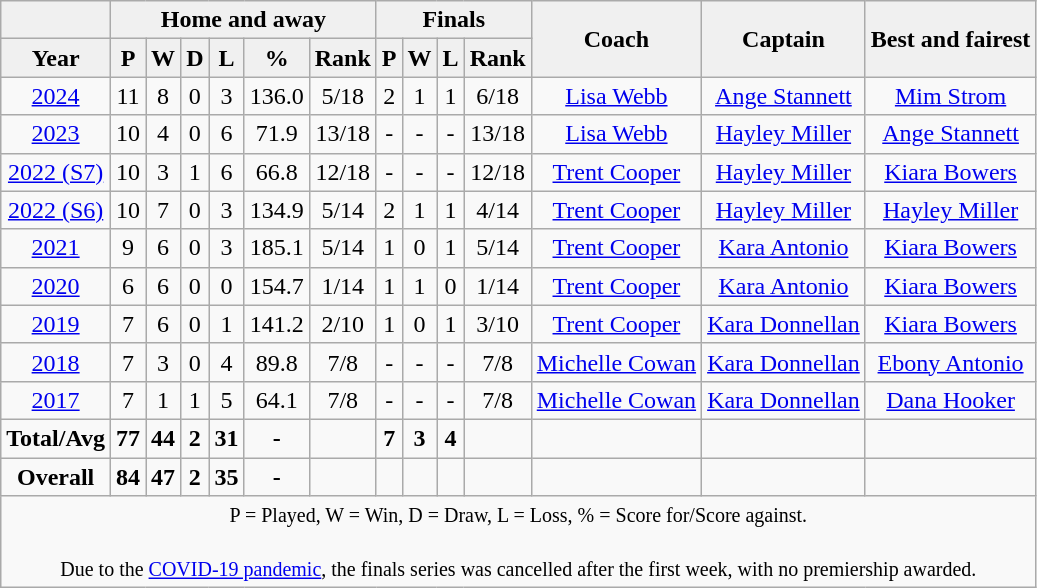<table class="wikitable sortable" style="text-align: center;">
<tr style="text-align:center; background:#f0f0f0;">
<td><strong> </strong></td>
<td colspan="6"><strong>Home and away</strong></td>
<td colspan="4"><strong>Finals</strong></td>
<td rowspan=2><strong>Coach</strong></td>
<td rowspan=2><strong>Captain</strong></td>
<td rowspan=2><strong>Best and fairest</strong></td>
</tr>
<tr style="text-align:center; background:#f0f0f0;">
<td><strong>Year</strong></td>
<td><strong>P</strong></td>
<td><strong>W</strong></td>
<td><strong>D</strong></td>
<td><strong>L</strong></td>
<td><strong>%</strong></td>
<td><strong>Rank</strong></td>
<td><strong>P</strong></td>
<td><strong>W</strong></td>
<td><strong>L</strong></td>
<td><strong>Rank</strong></td>
</tr>
<tr>
<td><a href='#'>2024</a></td>
<td>11</td>
<td>8</td>
<td>0</td>
<td>3</td>
<td>136.0</td>
<td>5/18</td>
<td>2</td>
<td>1</td>
<td>1</td>
<td>6/18</td>
<td><a href='#'>Lisa Webb</a></td>
<td><a href='#'>Ange Stannett</a></td>
<td><a href='#'>Mim Strom</a></td>
</tr>
<tr>
<td><a href='#'>2023</a></td>
<td>10</td>
<td>4</td>
<td>0</td>
<td>6</td>
<td>71.9</td>
<td>13/18</td>
<td>-</td>
<td>-</td>
<td>-</td>
<td>13/18</td>
<td><a href='#'>Lisa Webb</a></td>
<td><a href='#'>Hayley Miller</a></td>
<td><a href='#'>Ange Stannett</a></td>
</tr>
<tr>
<td><a href='#'>2022 (S7)</a></td>
<td>10</td>
<td>3</td>
<td>1</td>
<td>6</td>
<td>66.8</td>
<td>12/18</td>
<td>-</td>
<td>-</td>
<td>-</td>
<td>12/18</td>
<td><a href='#'>Trent Cooper</a></td>
<td><a href='#'>Hayley Miller</a></td>
<td><a href='#'>Kiara Bowers</a></td>
</tr>
<tr>
<td><a href='#'>2022 (S6)</a></td>
<td>10</td>
<td>7</td>
<td>0</td>
<td>3</td>
<td>134.9</td>
<td>5/14</td>
<td>2</td>
<td>1</td>
<td>1</td>
<td>4/14</td>
<td><a href='#'>Trent Cooper</a></td>
<td><a href='#'>Hayley Miller</a></td>
<td><a href='#'>Hayley Miller</a></td>
</tr>
<tr>
<td><a href='#'>2021</a></td>
<td>9</td>
<td>6</td>
<td>0</td>
<td>3</td>
<td>185.1</td>
<td>5/14</td>
<td>1</td>
<td>0</td>
<td>1</td>
<td>5/14</td>
<td><a href='#'>Trent Cooper</a></td>
<td><a href='#'>Kara Antonio</a></td>
<td><a href='#'>Kiara Bowers</a></td>
</tr>
<tr>
<td><a href='#'>2020</a></td>
<td>6</td>
<td>6</td>
<td>0</td>
<td>0</td>
<td>154.7</td>
<td>1/14</td>
<td>1</td>
<td>1</td>
<td>0</td>
<td>1/14</td>
<td><a href='#'>Trent Cooper</a></td>
<td><a href='#'>Kara Antonio</a></td>
<td><a href='#'>Kiara Bowers</a></td>
</tr>
<tr>
<td><a href='#'>2019</a></td>
<td>7</td>
<td>6</td>
<td>0</td>
<td>1</td>
<td>141.2</td>
<td>2/10</td>
<td>1</td>
<td>0</td>
<td>1</td>
<td>3/10</td>
<td><a href='#'>Trent Cooper</a></td>
<td><a href='#'>Kara Donnellan</a></td>
<td><a href='#'>Kiara Bowers</a></td>
</tr>
<tr>
<td><a href='#'>2018</a></td>
<td>7</td>
<td>3</td>
<td>0</td>
<td>4</td>
<td>89.8</td>
<td>7/8</td>
<td>-</td>
<td>-</td>
<td>-</td>
<td>7/8</td>
<td><a href='#'>Michelle Cowan</a></td>
<td><a href='#'>Kara Donnellan</a></td>
<td><a href='#'>Ebony Antonio</a></td>
</tr>
<tr>
<td><a href='#'>2017</a></td>
<td>7</td>
<td>1</td>
<td>1</td>
<td>5</td>
<td>64.1</td>
<td>7/8</td>
<td>-</td>
<td>-</td>
<td>-</td>
<td>7/8</td>
<td><a href='#'>Michelle Cowan</a></td>
<td><a href='#'>Kara Donnellan</a></td>
<td><a href='#'>Dana Hooker</a></td>
</tr>
<tr>
<td><strong>Total/Avg</strong></td>
<td><strong>77</strong></td>
<td><strong>44</strong></td>
<td><strong>2</strong></td>
<td><strong>31</strong></td>
<td><strong>-</strong></td>
<td></td>
<td><strong>7</strong></td>
<td><strong>3</strong></td>
<td><strong>4</strong></td>
<td></td>
<td></td>
<td></td>
<td></td>
</tr>
<tr>
<td><strong>Overall</strong></td>
<td><strong>84</strong></td>
<td><strong>47</strong></td>
<td><strong>2</strong></td>
<td><strong>35</strong></td>
<td><strong>-</strong></td>
<td></td>
<td></td>
<td></td>
<td></td>
<td></td>
<td></td>
<td></td>
<td></td>
</tr>
<tr>
<td colspan=14><small>P = Played, W = Win, D = Draw, L = Loss, % = Score for/Score against.</small><br><br> <small>Due to the <a href='#'>COVID-19 pandemic</a>, the finals series was cancelled after the first week, with no premiership awarded.</small></td>
</tr>
</table>
